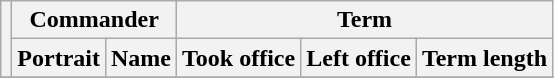<table class="wikitable sortable">
<tr>
<th rowspan=2></th>
<th colspan=2>Commander</th>
<th colspan=3>Term</th>
</tr>
<tr>
<th>Portrait</th>
<th>Name</th>
<th>Took office</th>
<th>Left office</th>
<th>Term length</th>
</tr>
<tr>
</tr>
</table>
